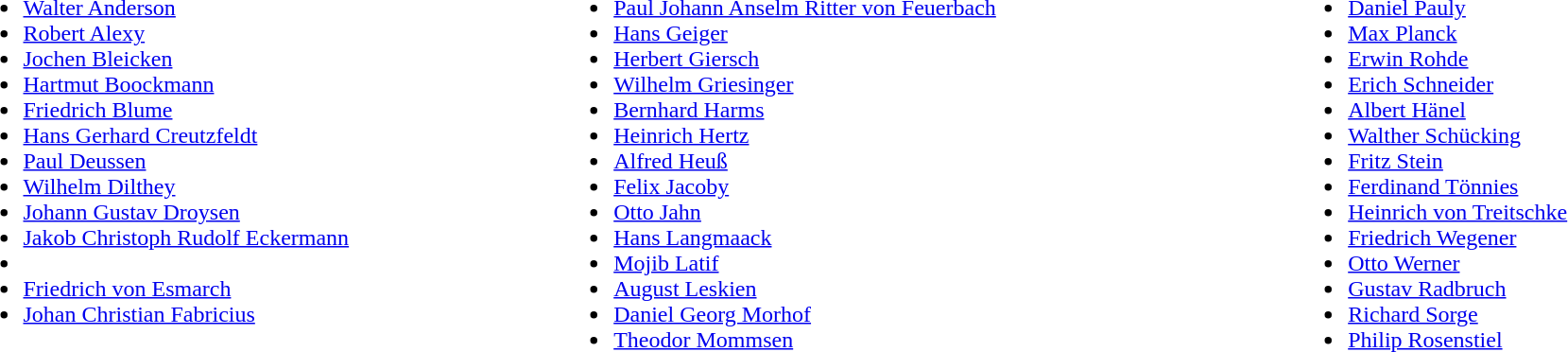<table width="100%" align="center"|>
<tr>
<td width="33%" valign="top"><br><ul><li><a href='#'>Walter Anderson</a></li><li><a href='#'>Robert Alexy</a></li><li><a href='#'>Jochen Bleicken</a></li><li><a href='#'>Hartmut Boockmann</a></li><li><a href='#'>Friedrich Blume</a></li><li><a href='#'>Hans Gerhard Creutzfeldt</a></li><li><a href='#'>Paul Deussen</a></li><li><a href='#'>Wilhelm Dilthey</a></li><li><a href='#'>Johann Gustav Droysen</a></li><li><a href='#'>Jakob Christoph Rudolf Eckermann</a></li><li></li><li><a href='#'>Friedrich von Esmarch</a></li><li><a href='#'>Johan Christian Fabricius</a></li></ul></td>
<td><br><ul><li><a href='#'>Paul Johann Anselm Ritter von Feuerbach</a></li><li><a href='#'>Hans Geiger</a></li><li><a href='#'>Herbert Giersch</a></li><li><a href='#'>Wilhelm Griesinger</a></li><li><a href='#'>Bernhard Harms</a></li><li><a href='#'>Heinrich Hertz</a></li><li><a href='#'>Alfred Heuß</a></li><li><a href='#'>Felix Jacoby</a></li><li><a href='#'>Otto Jahn</a></li><li><a href='#'>Hans Langmaack</a></li><li><a href='#'>Mojib Latif</a></li><li><a href='#'>August Leskien</a></li><li><a href='#'>Daniel Georg Morhof</a></li><li><a href='#'>Theodor Mommsen</a></li></ul></td>
<td><br><ul><li><a href='#'>Daniel Pauly</a></li><li><a href='#'>Max Planck</a></li><li><a href='#'>Erwin Rohde</a></li><li><a href='#'>Erich Schneider</a></li><li><a href='#'>Albert Hänel</a></li><li><a href='#'>Walther Schücking</a></li><li><a href='#'>Fritz Stein</a></li><li><a href='#'>Ferdinand Tönnies</a></li><li><a href='#'>Heinrich von Treitschke</a></li><li><a href='#'>Friedrich Wegener</a></li><li><a href='#'>Otto Werner</a></li><li><a href='#'>Gustav Radbruch</a></li><li><a href='#'>Richard Sorge</a></li><li><a href='#'>Philip Rosenstiel</a></li></ul></td>
</tr>
<tr>
</tr>
</table>
